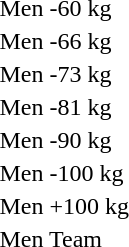<table>
<tr>
<td rowspan=2>Men -60 kg</td>
<td rowspan=2></td>
<td rowspan=2></td>
<td></td>
</tr>
<tr>
<td></td>
</tr>
<tr>
<td rowspan=2>Men -66 kg</td>
<td rowspan=2></td>
<td rowspan=2></td>
<td></td>
</tr>
<tr>
<td></td>
</tr>
<tr>
<td rowspan=2>Men -73 kg</td>
<td rowspan=2></td>
<td rowspan=2></td>
<td></td>
</tr>
<tr>
<td></td>
</tr>
<tr>
<td rowspan=2>Men -81 kg</td>
<td rowspan=2></td>
<td rowspan=2></td>
<td></td>
</tr>
<tr>
<td></td>
</tr>
<tr>
<td rowspan=2>Men -90 kg</td>
<td rowspan=2></td>
<td rowspan=2></td>
<td></td>
</tr>
<tr>
<td></td>
</tr>
<tr>
<td rowspan=2>Men -100 kg</td>
<td rowspan=2></td>
<td rowspan=2></td>
<td></td>
</tr>
<tr>
<td></td>
</tr>
<tr>
<td rowspan=2>Men +100 kg</td>
<td rowspan=2></td>
<td rowspan=2></td>
<td></td>
</tr>
<tr>
<td></td>
</tr>
<tr>
<td rowspan=2>Men Team</td>
<td rowspan=2></td>
<td rowspan=2></td>
<td></td>
</tr>
<tr>
<td></td>
</tr>
</table>
